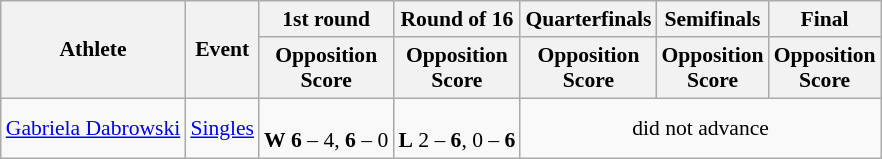<table class="wikitable" border="1" style="font-size:90%">
<tr>
<th rowspan=2>Athlete</th>
<th rowspan=2>Event</th>
<th>1st round</th>
<th>Round of 16</th>
<th>Quarterfinals</th>
<th>Semifinals</th>
<th>Final</th>
</tr>
<tr>
<th>Opposition<br>Score</th>
<th>Opposition<br>Score</th>
<th>Opposition<br>Score</th>
<th>Opposition<br>Score</th>
<th>Opposition<br>Score</th>
</tr>
<tr>
<td><a href='#'>Gabriela Dabrowski</a></td>
<td><a href='#'>Singles</a></td>
<td align=center><br><strong>W</strong> <strong>6</strong> – 4, <strong>6</strong> – 0</td>
<td align=center><br><strong>L</strong> 2 – <strong>6</strong>, 0 – <strong>6</strong></td>
<td align="center" colspan="7">did not advance</td>
</tr>
</table>
